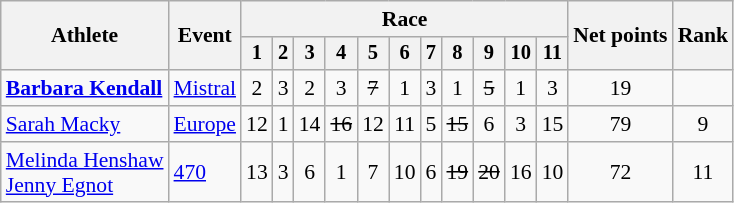<table class=wikitable style=font-size:90%;text-align:center>
<tr>
<th rowspan=2>Athlete</th>
<th rowspan=2>Event</th>
<th colspan=11>Race</th>
<th rowspan=2>Net points</th>
<th rowspan=2>Rank</th>
</tr>
<tr style=font-size:95%>
<th>1</th>
<th>2</th>
<th>3</th>
<th>4</th>
<th>5</th>
<th>6</th>
<th>7</th>
<th>8</th>
<th>9</th>
<th>10</th>
<th>11</th>
</tr>
<tr>
<td align=left><strong><a href='#'>Barbara Kendall</a></strong></td>
<td align=left><a href='#'>Mistral</a></td>
<td>2</td>
<td>3</td>
<td>2</td>
<td>3</td>
<td><s>7</s></td>
<td>1</td>
<td>3</td>
<td>1</td>
<td><s>5</s></td>
<td>1</td>
<td>3</td>
<td>19</td>
<td></td>
</tr>
<tr>
<td align=left><a href='#'>Sarah Macky</a></td>
<td align=left><a href='#'>Europe</a></td>
<td>12</td>
<td>1</td>
<td>14</td>
<td><s>16</s></td>
<td>12</td>
<td>11</td>
<td>5</td>
<td><s>15</s></td>
<td>6</td>
<td>3</td>
<td>15</td>
<td>79</td>
<td>9</td>
</tr>
<tr>
<td align=left><a href='#'>Melinda Henshaw</a><br><a href='#'>Jenny Egnot</a></td>
<td align=left><a href='#'>470</a></td>
<td>13</td>
<td>3</td>
<td>6</td>
<td>1</td>
<td>7</td>
<td>10</td>
<td>6</td>
<td><s>19</s></td>
<td><s>20<br><small></small></s></td>
<td>16</td>
<td>10</td>
<td>72</td>
<td>11</td>
</tr>
</table>
